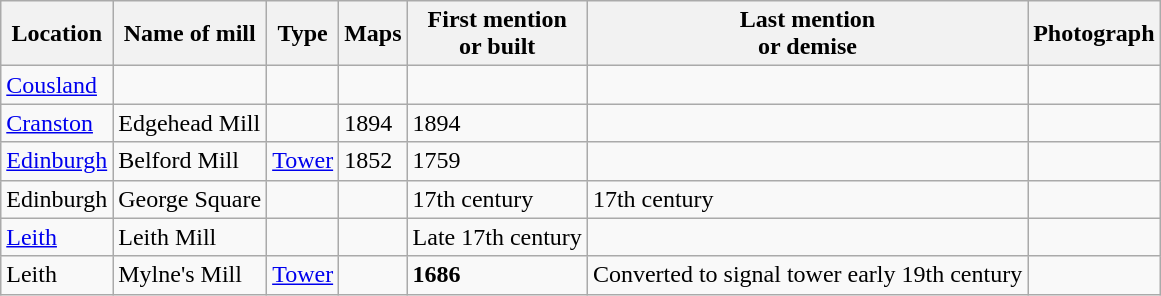<table class="wikitable">
<tr>
<th>Location</th>
<th>Name of mill</th>
<th>Type</th>
<th>Maps</th>
<th>First mention<br>or built</th>
<th>Last mention<br> or demise</th>
<th>Photograph</th>
</tr>
<tr>
<td><a href='#'>Cousland</a></td>
<td></td>
<td></td>
<td></td>
<td></td>
<td></td>
<td></td>
</tr>
<tr>
<td><a href='#'>Cranston</a></td>
<td>Edgehead Mill<br></td>
<td></td>
<td>1894</td>
<td>1894</td>
<td></td>
<td></td>
</tr>
<tr>
<td><a href='#'>Edinburgh</a></td>
<td>Belford Mill<br></td>
<td><a href='#'>Tower</a></td>
<td>1852</td>
<td>1759</td>
<td></td>
<td></td>
</tr>
<tr>
<td>Edinburgh</td>
<td>George Square</td>
<td></td>
<td></td>
<td>17th century</td>
<td>17th century</td>
<td></td>
</tr>
<tr>
<td><a href='#'>Leith</a></td>
<td>Leith Mill<br></td>
<td></td>
<td></td>
<td>Late 17th century</td>
<td></td>
<td></td>
</tr>
<tr>
<td>Leith</td>
<td>Mylne's Mill<br></td>
<td><a href='#'>Tower</a></td>
<td></td>
<td><strong>1686</strong></td>
<td>Converted to signal tower early 19th century</td>
<td></td>
</tr>
</table>
